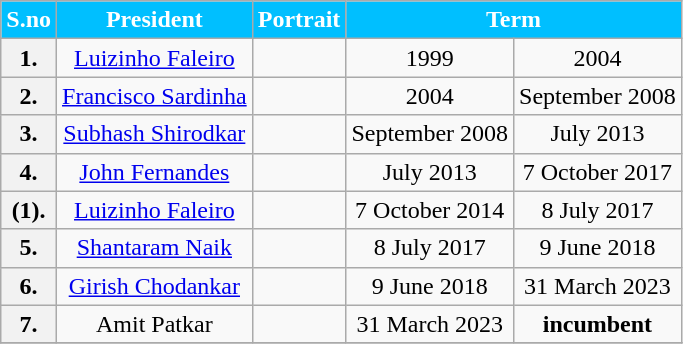<table class="wikitable sortable" style="text-align:center;">
<tr>
<th Style="background-color:#00BFFF; color:white">S.no</th>
<th Style="background-color:#00BFFF; color:white">President</th>
<th Style="background-color:#00BFFF; color:white">Portrait</th>
<th Style="background-color:#00BFFF; color:white" colspan=2>Term</th>
</tr>
<tr>
<th>1.</th>
<td><a href='#'>Luizinho Faleiro</a></td>
<td></td>
<td>1999</td>
<td>2004</td>
</tr>
<tr>
<th>2.</th>
<td><a href='#'>Francisco Sardinha</a></td>
<td></td>
<td>2004</td>
<td>September 2008</td>
</tr>
<tr>
<th>3.</th>
<td><a href='#'>Subhash Shirodkar</a></td>
<td></td>
<td>September 2008</td>
<td>July 2013</td>
</tr>
<tr>
<th>4.</th>
<td><a href='#'>John Fernandes</a></td>
<td></td>
<td>July 2013</td>
<td>7 October 2017</td>
</tr>
<tr>
<th>(1).</th>
<td><a href='#'>Luizinho Faleiro</a></td>
<td></td>
<td>7 October 2014</td>
<td>8 July 2017</td>
</tr>
<tr>
<th>5.</th>
<td><a href='#'>Shantaram Naik</a></td>
<td></td>
<td>8 July 2017</td>
<td>9 June 2018</td>
</tr>
<tr>
<th>6.</th>
<td><a href='#'>Girish Chodankar</a></td>
<td></td>
<td>9 June 2018</td>
<td>31 March 2023</td>
</tr>
<tr>
<th>7.</th>
<td>Amit Patkar</td>
<td></td>
<td>31 March 2023</td>
<td><strong>incumbent</strong></td>
</tr>
<tr>
</tr>
</table>
